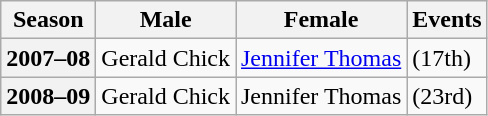<table class="wikitable">
<tr>
<th scope="col">Season</th>
<th scope="col">Male</th>
<th scope="col">Female</th>
<th scope="col">Events</th>
</tr>
<tr>
<th scope="row">2007–08</th>
<td>Gerald Chick</td>
<td><a href='#'>Jennifer Thomas</a></td>
<td> (17th)</td>
</tr>
<tr>
<th scope="row">2008–09</th>
<td>Gerald Chick</td>
<td>Jennifer Thomas</td>
<td> (23rd)</td>
</tr>
</table>
